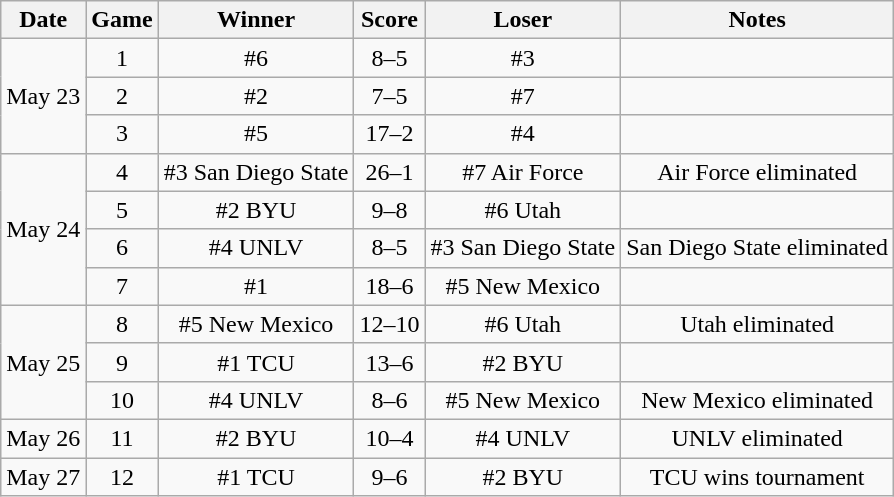<table class="wikitable">
<tr>
<th>Date</th>
<th>Game</th>
<th>Winner</th>
<th>Score</th>
<th>Loser</th>
<th>Notes</th>
</tr>
<tr align=center>
<td rowspan=3>May 23</td>
<td>1</td>
<td>#6 </td>
<td>8–5</td>
<td>#3 </td>
<td></td>
</tr>
<tr align=center>
<td>2</td>
<td>#2 </td>
<td>7–5</td>
<td>#7 </td>
<td></td>
</tr>
<tr align=center>
<td>3</td>
<td>#5 </td>
<td>17–2</td>
<td>#4 </td>
<td></td>
</tr>
<tr align=center>
<td rowspan=4>May 24</td>
<td>4</td>
<td>#3 San Diego State</td>
<td>26–1</td>
<td>#7 Air Force</td>
<td>Air Force eliminated</td>
</tr>
<tr align=center>
<td>5</td>
<td>#2 BYU</td>
<td>9–8</td>
<td>#6 Utah</td>
<td></td>
</tr>
<tr align=center>
<td>6</td>
<td>#4 UNLV</td>
<td>8–5</td>
<td>#3 San Diego State</td>
<td>San Diego State eliminated</td>
</tr>
<tr align=center>
<td>7</td>
<td>#1 </td>
<td>18–6</td>
<td>#5 New Mexico</td>
<td></td>
</tr>
<tr align=center>
<td rowspan=3>May 25</td>
<td>8</td>
<td>#5 New Mexico</td>
<td>12–10</td>
<td>#6 Utah</td>
<td>Utah eliminated</td>
</tr>
<tr align=center>
<td>9</td>
<td>#1 TCU</td>
<td>13–6</td>
<td>#2 BYU</td>
<td></td>
</tr>
<tr align=center>
<td>10</td>
<td>#4 UNLV</td>
<td>8–6</td>
<td>#5 New Mexico</td>
<td>New Mexico eliminated</td>
</tr>
<tr align=center>
<td>May 26</td>
<td>11</td>
<td>#2 BYU</td>
<td>10–4</td>
<td>#4 UNLV</td>
<td>UNLV eliminated</td>
</tr>
<tr align=center>
<td>May 27</td>
<td>12</td>
<td>#1 TCU</td>
<td>9–6</td>
<td>#2 BYU</td>
<td>TCU wins tournament</td>
</tr>
</table>
